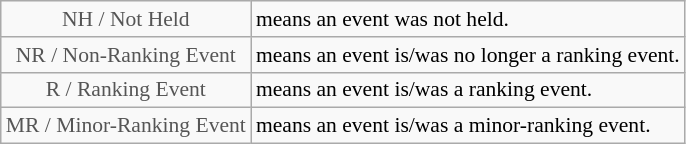<table class="wikitable" style="font-size:90%">
<tr>
<td style="text-align:center; color:#555555;" colspan="4">NH / Not Held</td>
<td>means an event was not held.</td>
</tr>
<tr>
<td style="text-align:center; color:#555555;" colspan="4">NR / Non-Ranking Event</td>
<td>means an event is/was no longer a ranking event.</td>
</tr>
<tr>
<td style="text-align:center; color:#555555;" colspan="4">R / Ranking Event</td>
<td>means an event is/was a ranking event.</td>
</tr>
<tr>
<td style="text-align:center; color:#555555;" colspan="4">MR / Minor-Ranking Event</td>
<td>means an event is/was a minor-ranking event.</td>
</tr>
</table>
